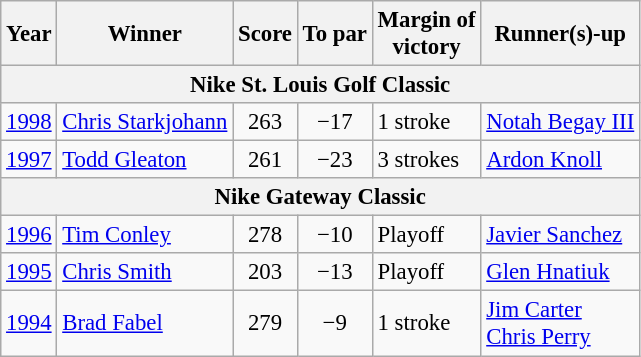<table class=wikitable style=font-size:95%>
<tr>
<th>Year</th>
<th>Winner</th>
<th>Score</th>
<th>To par</th>
<th>Margin of<br>victory</th>
<th>Runner(s)-up</th>
</tr>
<tr>
<th colspan=7>Nike St. Louis Golf Classic</th>
</tr>
<tr>
<td><a href='#'>1998</a></td>
<td> <a href='#'>Chris Starkjohann</a></td>
<td align=center>263</td>
<td align=center>−17</td>
<td>1 stroke</td>
<td> <a href='#'>Notah Begay III</a></td>
</tr>
<tr>
<td><a href='#'>1997</a></td>
<td> <a href='#'>Todd Gleaton</a></td>
<td align=center>261</td>
<td align=center>−23</td>
<td>3 strokes</td>
<td> <a href='#'>Ardon Knoll</a></td>
</tr>
<tr>
<th colspan=7>Nike Gateway Classic</th>
</tr>
<tr>
<td><a href='#'>1996</a></td>
<td> <a href='#'>Tim Conley</a></td>
<td align=center>278</td>
<td align=center>−10</td>
<td>Playoff</td>
<td> <a href='#'>Javier Sanchez</a></td>
</tr>
<tr>
<td><a href='#'>1995</a></td>
<td> <a href='#'>Chris Smith</a></td>
<td align=center>203</td>
<td align=center>−13</td>
<td>Playoff</td>
<td> <a href='#'>Glen Hnatiuk</a></td>
</tr>
<tr>
<td><a href='#'>1994</a></td>
<td> <a href='#'>Brad Fabel</a></td>
<td align=center>279</td>
<td align=center>−9</td>
<td>1 stroke</td>
<td> <a href='#'>Jim Carter</a><br> <a href='#'>Chris Perry</a></td>
</tr>
</table>
